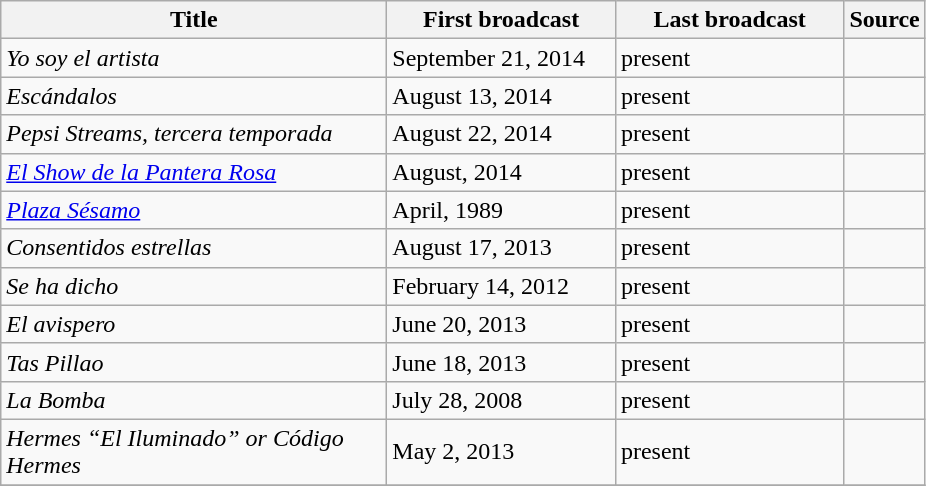<table class="wikitable sortable">
<tr>
<th width="250">Title</th>
<th width="145">First broadcast</th>
<th width="145">Last broadcast</th>
<th width="33">Source</th>
</tr>
<tr>
<td><em>Yo soy el artista</em></td>
<td>September 21, 2014</td>
<td>present</td>
<td></td>
</tr>
<tr>
<td><em>Escándalos</em></td>
<td>August 13, 2014</td>
<td>present</td>
<td></td>
</tr>
<tr>
<td><em>Pepsi Streams, tercera temporada</em></td>
<td>August 22, 2014</td>
<td>present</td>
<td></td>
</tr>
<tr>
<td><em><a href='#'>El Show de la Pantera Rosa</a></em></td>
<td>August, 2014</td>
<td>present</td>
<td></td>
</tr>
<tr>
<td><em><a href='#'>Plaza Sésamo</a></em></td>
<td>April,  1989</td>
<td>present</td>
<td></td>
</tr>
<tr>
<td><em>Consentidos estrellas</em></td>
<td>August 17, 2013</td>
<td>present</td>
<td></td>
</tr>
<tr>
<td><em>Se ha dicho</em></td>
<td>February 14, 2012</td>
<td>present</td>
<td></td>
</tr>
<tr>
<td><em>El avispero</em></td>
<td>June 20, 2013</td>
<td>present</td>
<td></td>
</tr>
<tr>
<td><em>Tas Pillao</em></td>
<td>June 18, 2013</td>
<td>present</td>
<td></td>
</tr>
<tr>
<td><em>La Bomba</em></td>
<td>July 28, 2008</td>
<td>present</td>
<td></td>
</tr>
<tr>
<td><em>Hermes “El Iluminado” or Código Hermes</em></td>
<td>May 2, 2013</td>
<td>present</td>
<td></td>
</tr>
<tr>
</tr>
</table>
